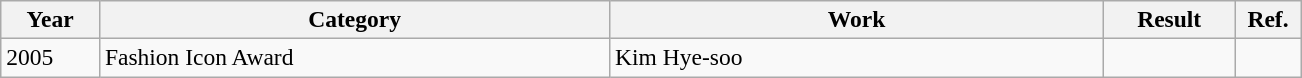<table class="wikitable sortable plainrowheaders" style="font-size:98%">
<tr>
<th scope="col" style="width:6%;">Year</th>
<th scope="col" style="width:31%;">Category</th>
<th scope="col" style="width:30%;">Work</th>
<th scope="col" style="width:8%;">Result</th>
<th scope="col" style="width:4%;">Ref.</th>
</tr>
<tr>
<td>2005</td>
<td>Fashion Icon Award</td>
<td>Kim Hye-soo</td>
<td></td>
<td></td>
</tr>
</table>
